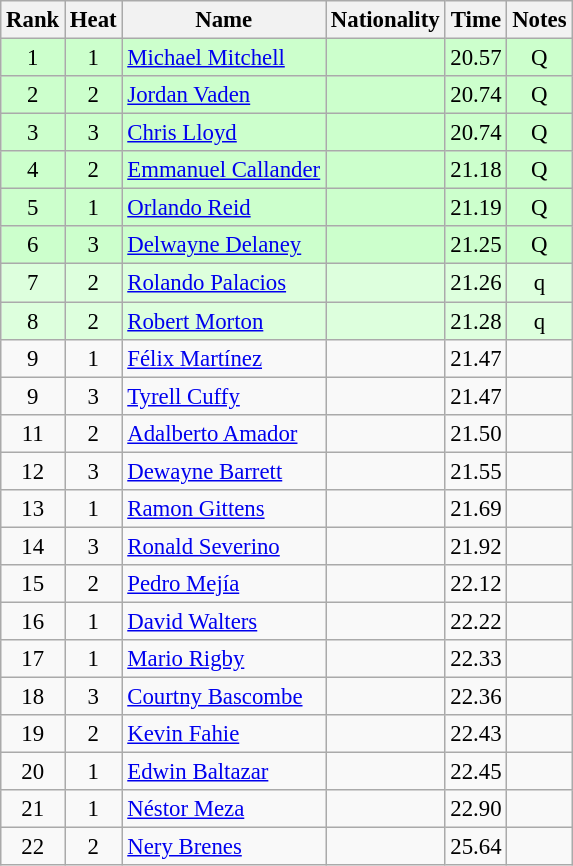<table class="wikitable sortable" style="text-align:center; font-size:95%">
<tr>
<th>Rank</th>
<th>Heat</th>
<th>Name</th>
<th>Nationality</th>
<th>Time</th>
<th>Notes</th>
</tr>
<tr bgcolor=ccffcc>
<td>1</td>
<td>1</td>
<td align=left><a href='#'>Michael Mitchell</a></td>
<td align=left></td>
<td>20.57</td>
<td>Q</td>
</tr>
<tr bgcolor=ccffcc>
<td>2</td>
<td>2</td>
<td align=left><a href='#'>Jordan Vaden</a></td>
<td align=left></td>
<td>20.74</td>
<td>Q</td>
</tr>
<tr bgcolor=ccffcc>
<td>3</td>
<td>3</td>
<td align=left><a href='#'>Chris Lloyd</a></td>
<td align=left></td>
<td>20.74</td>
<td>Q</td>
</tr>
<tr bgcolor=ccffcc>
<td>4</td>
<td>2</td>
<td align=left><a href='#'>Emmanuel Callander</a></td>
<td align=left></td>
<td>21.18</td>
<td>Q</td>
</tr>
<tr bgcolor=ccffcc>
<td>5</td>
<td>1</td>
<td align=left><a href='#'>Orlando Reid</a></td>
<td align=left></td>
<td>21.19</td>
<td>Q</td>
</tr>
<tr bgcolor=ccffcc>
<td>6</td>
<td>3</td>
<td align=left><a href='#'>Delwayne Delaney</a></td>
<td align=left></td>
<td>21.25</td>
<td>Q</td>
</tr>
<tr bgcolor=ddffdd>
<td>7</td>
<td>2</td>
<td align=left><a href='#'>Rolando Palacios</a></td>
<td align=left></td>
<td>21.26</td>
<td>q</td>
</tr>
<tr bgcolor=ddffdd>
<td>8</td>
<td>2</td>
<td align=left><a href='#'>Robert Morton</a></td>
<td align=left></td>
<td>21.28</td>
<td>q</td>
</tr>
<tr>
<td>9</td>
<td>1</td>
<td align=left><a href='#'>Félix Martínez</a></td>
<td align=left></td>
<td>21.47</td>
<td></td>
</tr>
<tr>
<td>9</td>
<td>3</td>
<td align=left><a href='#'>Tyrell Cuffy</a></td>
<td align=left></td>
<td>21.47</td>
<td></td>
</tr>
<tr>
<td>11</td>
<td>2</td>
<td align=left><a href='#'>Adalberto Amador</a></td>
<td align=left></td>
<td>21.50</td>
<td></td>
</tr>
<tr>
<td>12</td>
<td>3</td>
<td align=left><a href='#'>Dewayne Barrett</a></td>
<td align=left></td>
<td>21.55</td>
<td></td>
</tr>
<tr>
<td>13</td>
<td>1</td>
<td align=left><a href='#'>Ramon Gittens</a></td>
<td align=left></td>
<td>21.69</td>
<td></td>
</tr>
<tr>
<td>14</td>
<td>3</td>
<td align=left><a href='#'>Ronald Severino</a></td>
<td align=left></td>
<td>21.92</td>
<td></td>
</tr>
<tr>
<td>15</td>
<td>2</td>
<td align=left><a href='#'>Pedro Mejía</a></td>
<td align=left></td>
<td>22.12</td>
<td></td>
</tr>
<tr>
<td>16</td>
<td>1</td>
<td align=left><a href='#'>David Walters</a></td>
<td align=left></td>
<td>22.22</td>
<td></td>
</tr>
<tr>
<td>17</td>
<td>1</td>
<td align=left><a href='#'>Mario Rigby</a></td>
<td align=left></td>
<td>22.33</td>
<td></td>
</tr>
<tr>
<td>18</td>
<td>3</td>
<td align=left><a href='#'>Courtny Bascombe</a></td>
<td align=left></td>
<td>22.36</td>
<td></td>
</tr>
<tr>
<td>19</td>
<td>2</td>
<td align=left><a href='#'>Kevin Fahie</a></td>
<td align=left></td>
<td>22.43</td>
<td></td>
</tr>
<tr>
<td>20</td>
<td>1</td>
<td align=left><a href='#'>Edwin Baltazar</a></td>
<td align=left></td>
<td>22.45</td>
<td></td>
</tr>
<tr>
<td>21</td>
<td>1</td>
<td align=left><a href='#'>Néstor Meza</a></td>
<td align=left></td>
<td>22.90</td>
<td></td>
</tr>
<tr>
<td>22</td>
<td>2</td>
<td align=left><a href='#'>Nery Brenes</a></td>
<td align=left></td>
<td>25.64</td>
<td></td>
</tr>
</table>
